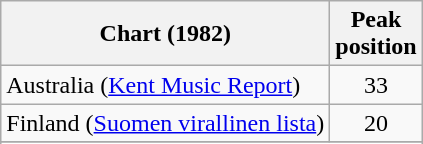<table class="wikitable sortable">
<tr>
<th>Chart (1982)</th>
<th>Peak<br>position</th>
</tr>
<tr>
<td>Australia (<a href='#'>Kent Music Report</a>)</td>
<td align="center">33</td>
</tr>
<tr>
<td>Finland (<a href='#'>Suomen virallinen lista</a>)</td>
<td align="center">20</td>
</tr>
<tr>
</tr>
<tr>
</tr>
<tr>
</tr>
<tr>
</tr>
<tr>
</tr>
</table>
